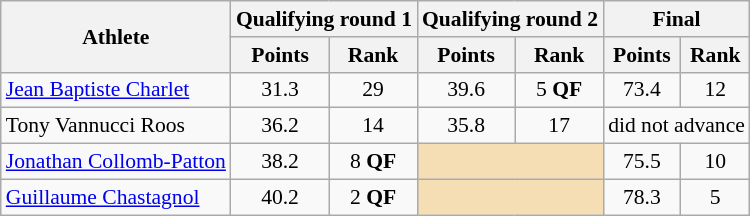<table class="wikitable" style="font-size:90%">
<tr>
<th rowspan="2">Athlete</th>
<th colspan="2">Qualifying round 1</th>
<th colspan="2">Qualifying round 2</th>
<th colspan="2">Final</th>
</tr>
<tr>
<th>Points</th>
<th>Rank</th>
<th>Points</th>
<th>Rank</th>
<th>Points</th>
<th>Rank</th>
</tr>
<tr>
<td><a href='#'>Jean Baptiste Charlet</a></td>
<td align="center">31.3</td>
<td align="center">29</td>
<td align="center">39.6</td>
<td align="center">5 <strong>QF</strong></td>
<td align="center">73.4</td>
<td align="center">12</td>
</tr>
<tr>
<td>Tony Vannucci Roos</td>
<td align="center">36.2</td>
<td align="center">14</td>
<td align="center">35.8</td>
<td align="center">17</td>
<td colspan="2">did not advance</td>
</tr>
<tr>
<td><a href='#'>Jonathan Collomb-Patton</a></td>
<td align="center">38.2</td>
<td align="center">8 <strong>QF</strong></td>
<td colspan="2" bgcolor="wheat"></td>
<td align="center">75.5</td>
<td align="center">10</td>
</tr>
<tr>
<td><a href='#'>Guillaume Chastagnol</a></td>
<td align="center">40.2</td>
<td align="center">2 <strong>QF</strong></td>
<td colspan="2" bgcolor="wheat"></td>
<td align="center">78.3</td>
<td align="center">5</td>
</tr>
</table>
